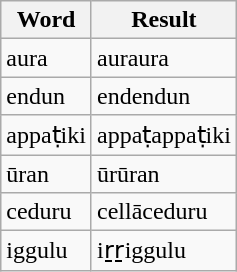<table class="wikitable">
<tr>
<th>Word</th>
<th>Result</th>
</tr>
<tr>
<td>aura</td>
<td>auraura</td>
</tr>
<tr>
<td>endun</td>
<td>endendun</td>
</tr>
<tr>
<td>appaṭiki</td>
<td>appaṭappaṭiki</td>
</tr>
<tr>
<td>ūran</td>
<td>ūrūran</td>
</tr>
<tr>
<td>ceduru</td>
<td>cellāceduru</td>
</tr>
<tr>
<td>iggulu</td>
<td>iṟṟiggulu</td>
</tr>
</table>
